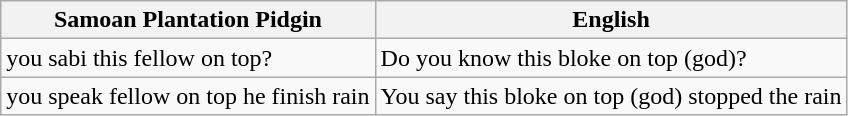<table class="wikitable">
<tr>
<th>Samoan Plantation Pidgin</th>
<th>English</th>
</tr>
<tr>
<td>you sabi this fellow on top?</td>
<td>Do you know this bloke on top (god)?</td>
</tr>
<tr>
<td>you speak fellow on top he finish rain</td>
<td>You say this bloke on top (god) stopped the rain</td>
</tr>
</table>
